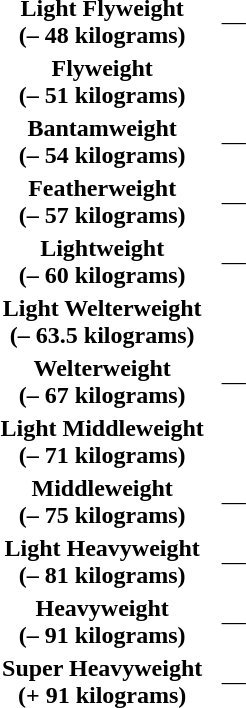<table>
<tr align="center">
<td><strong>Light Flyweight<br>(– 48 kilograms)</strong></td>
<td></td>
<td></td>
<td>—</td>
</tr>
<tr align="center">
<td><strong>Flyweight<br>(– 51 kilograms)</strong></td>
<td></td>
<td></td>
<td><br></td>
</tr>
<tr align="center">
<td><strong>Bantamweight<br>(– 54 kilograms)</strong></td>
<td></td>
<td></td>
<td>—</td>
</tr>
<tr align="center">
<td><strong>Featherweight<br>(– 57 kilograms)</strong></td>
<td></td>
<td></td>
<td>—</td>
</tr>
<tr align="center">
<td><strong>Lightweight<br>(– 60 kilograms)</strong></td>
<td></td>
<td></td>
<td>—</td>
</tr>
<tr align="center">
<td><strong>Light Welterweight<br>(– 63.5 kilograms)</strong></td>
<td></td>
<td></td>
<td><br></td>
</tr>
<tr align="center">
<td><strong>Welterweight<br>(– 67 kilograms)</strong></td>
<td></td>
<td></td>
<td>—</td>
</tr>
<tr align="center">
<td><strong>Light Middleweight<br>(– 71 kilograms)</strong></td>
<td></td>
<td></td>
<td><br></td>
</tr>
<tr align="center">
<td><strong>Middleweight<br>(– 75 kilograms)</strong></td>
<td></td>
<td></td>
<td>—</td>
</tr>
<tr align="center">
<td><strong>Light Heavyweight<br>(– 81 kilograms)</strong></td>
<td></td>
<td></td>
<td>—</td>
</tr>
<tr align="center">
<td><strong>Heavyweight<br>(– 91 kilograms)</strong></td>
<td></td>
<td></td>
<td>—</td>
</tr>
<tr align="center">
<td><strong>Super Heavyweight<br>(+ 91 kilograms)</strong></td>
<td></td>
<td></td>
<td>—</td>
</tr>
</table>
